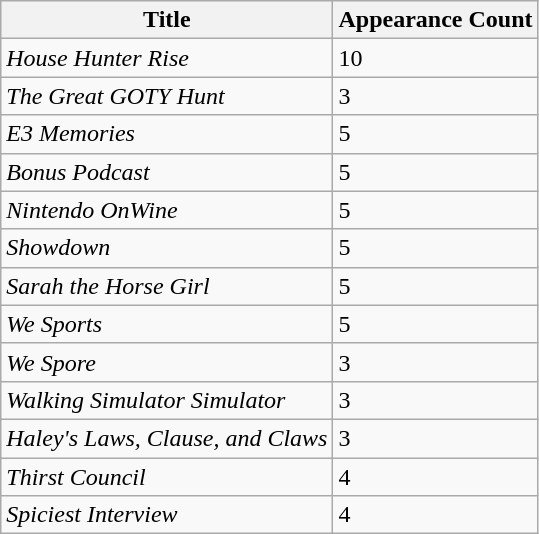<table class="wikitable sortable">
<tr>
<th>Title</th>
<th>Appearance Count</th>
</tr>
<tr>
<td><em>House Hunter Rise</em></td>
<td>10</td>
</tr>
<tr>
<td><em>The Great GOTY Hunt</em></td>
<td>3</td>
</tr>
<tr>
<td><em>E3 Memories</em></td>
<td>5</td>
</tr>
<tr>
<td><em>Bonus Podcast</em></td>
<td>5</td>
</tr>
<tr>
<td><em>Nintendo OnWine</em></td>
<td>5</td>
</tr>
<tr>
<td><em>Showdown</em></td>
<td>5</td>
</tr>
<tr>
<td><em>Sarah the Horse Girl</em></td>
<td>5</td>
</tr>
<tr>
<td><em>We Sports</em></td>
<td>5</td>
</tr>
<tr>
<td><em>We Spore</em></td>
<td>3</td>
</tr>
<tr>
<td><em>Walking Simulator Simulator</em></td>
<td>3</td>
</tr>
<tr>
<td><em>Haley's Laws, Clause, and Claws</em></td>
<td>3</td>
</tr>
<tr>
<td><em>Thirst Council</em></td>
<td>4</td>
</tr>
<tr>
<td><em>Spiciest Interview</em></td>
<td>4</td>
</tr>
</table>
